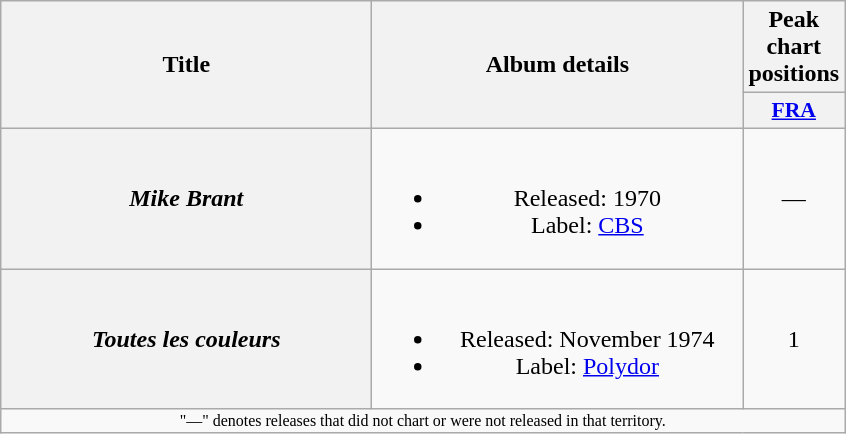<table class="wikitable plainrowheaders" style="text-align:center;">
<tr>
<th scope="col" rowspan="2" style="width:15em;">Title</th>
<th scope="col" rowspan="2" style="width:15em;">Album details</th>
<th>Peak chart positions</th>
</tr>
<tr>
<th scope="col" style="width:3em;font-size:90%;"><a href='#'>FRA</a><br></th>
</tr>
<tr>
<th scope="row"><em>Mike Brant</em></th>
<td><br><ul><li>Released: 1970</li><li>Label: <a href='#'>CBS</a></li></ul></td>
<td>—</td>
</tr>
<tr>
<th scope="row"><em>Toutes les couleurs</em></th>
<td><br><ul><li>Released: November 1974</li><li>Label: <a href='#'>Polydor</a></li></ul></td>
<td>1</td>
</tr>
<tr>
<td colspan="3" style="font-size:8pt">"—" denotes releases that did not chart or were not released in that territory.</td>
</tr>
</table>
